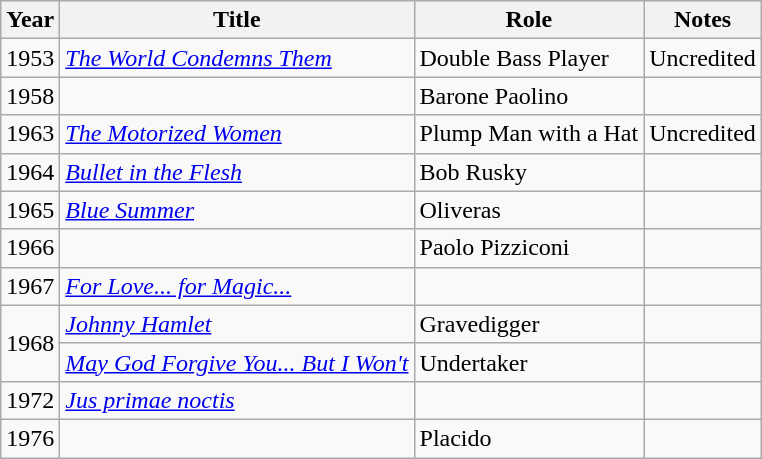<table class="wikitable plainrowheaders sortable">
<tr>
<th scope="col">Year</th>
<th scope="col">Title</th>
<th scope="col">Role</th>
<th scope="col">Notes</th>
</tr>
<tr>
<td>1953</td>
<td><em><a href='#'>The World Condemns Them</a></em></td>
<td>Double Bass Player</td>
<td>Uncredited</td>
</tr>
<tr>
<td>1958</td>
<td><em></em></td>
<td>Barone Paolino</td>
<td></td>
</tr>
<tr>
<td>1963</td>
<td><em><a href='#'>The Motorized Women</a></em></td>
<td>Plump Man with a Hat</td>
<td>Uncredited</td>
</tr>
<tr>
<td>1964</td>
<td><em><a href='#'>Bullet in the Flesh</a></em></td>
<td>Bob Rusky</td>
<td></td>
</tr>
<tr>
<td>1965</td>
<td><em><a href='#'>Blue Summer</a></em></td>
<td>Oliveras</td>
<td></td>
</tr>
<tr>
<td>1966</td>
<td><em></em></td>
<td>Paolo Pizziconi</td>
<td></td>
</tr>
<tr>
<td>1967</td>
<td><em><a href='#'>For Love... for Magic...</a></em></td>
<td></td>
<td></td>
</tr>
<tr>
<td rowspan=2>1968</td>
<td><em><a href='#'>Johnny Hamlet</a></em></td>
<td>Gravedigger</td>
<td></td>
</tr>
<tr>
<td><em><a href='#'>May God Forgive You... But I Won't</a></em></td>
<td>Undertaker</td>
<td></td>
</tr>
<tr>
<td>1972</td>
<td><em><a href='#'>Jus primae noctis</a></em></td>
<td></td>
<td></td>
</tr>
<tr>
<td>1976</td>
<td><em></em></td>
<td>Placido</td>
<td></td>
</tr>
</table>
